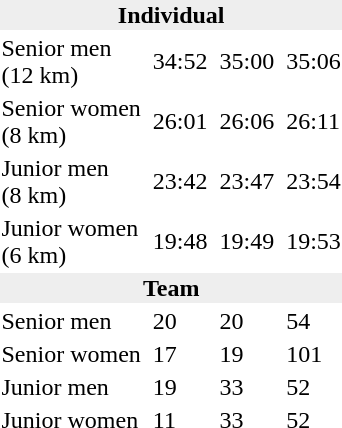<table>
<tr>
<td colspan=7 bgcolor=#eeeeee style=text-align:center;><strong>Individual</strong></td>
</tr>
<tr>
<td>Senior men<br>(12 km)</td>
<td></td>
<td>34:52</td>
<td></td>
<td>35:00</td>
<td></td>
<td>35:06</td>
</tr>
<tr>
<td>Senior women<br>(8 km)</td>
<td></td>
<td>26:01</td>
<td></td>
<td>26:06</td>
<td></td>
<td>26:11</td>
</tr>
<tr>
<td>Junior men<br>(8 km)</td>
<td></td>
<td>23:42</td>
<td></td>
<td>23:47</td>
<td></td>
<td>23:54</td>
</tr>
<tr>
<td>Junior women<br>(6 km)</td>
<td></td>
<td>19:48</td>
<td></td>
<td>19:49</td>
<td></td>
<td>19:53</td>
</tr>
<tr>
<td colspan=7 bgcolor=#eeeeee style=text-align:center;><strong>Team</strong></td>
</tr>
<tr>
<td>Senior men</td>
<td></td>
<td>20</td>
<td></td>
<td>20</td>
<td></td>
<td>54</td>
</tr>
<tr>
<td>Senior women</td>
<td></td>
<td>17</td>
<td></td>
<td>19</td>
<td></td>
<td>101</td>
</tr>
<tr>
<td>Junior men</td>
<td></td>
<td>19</td>
<td></td>
<td>33</td>
<td></td>
<td>52</td>
</tr>
<tr>
<td>Junior women</td>
<td></td>
<td>11</td>
<td></td>
<td>33</td>
<td></td>
<td>52</td>
</tr>
</table>
